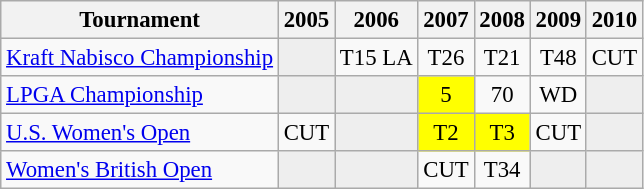<table class="wikitable" style="font-size:95%;text-align:center;">
<tr>
<th>Tournament</th>
<th>2005</th>
<th>2006</th>
<th>2007</th>
<th>2008</th>
<th>2009</th>
<th>2010</th>
</tr>
<tr>
<td align=left><a href='#'>Kraft Nabisco Championship</a></td>
<td style="background:#eeeeee;"></td>
<td>T15 <span>LA</span></td>
<td>T26</td>
<td>T21</td>
<td>T48</td>
<td>CUT</td>
</tr>
<tr>
<td align=left><a href='#'>LPGA Championship</a></td>
<td style="background:#eeeeee;"></td>
<td style="background:#eeeeee;"></td>
<td style="background:yellow;">5</td>
<td>70</td>
<td>WD</td>
<td style="background:#eeeeee;"></td>
</tr>
<tr>
<td align=left><a href='#'>U.S. Women's Open</a></td>
<td>CUT</td>
<td style="background:#eeeeee;"></td>
<td style="background:yellow;">T2</td>
<td style="background:yellow;">T3</td>
<td>CUT</td>
<td style="background:#eeeeee;"></td>
</tr>
<tr>
<td align=left><a href='#'>Women's British Open</a></td>
<td style="background:#eeeeee;"></td>
<td style="background:#eeeeee;"></td>
<td>CUT</td>
<td>T34</td>
<td style="background:#eeeeee;"></td>
<td style="background:#eeeeee;"></td>
</tr>
</table>
